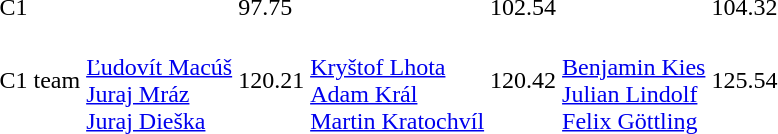<table>
<tr>
<td>C1</td>
<td></td>
<td>97.75</td>
<td></td>
<td>102.54</td>
<td></td>
<td>104.32</td>
</tr>
<tr>
<td>C1 team</td>
<td><br><a href='#'>Ľudovít Macúš</a><br><a href='#'>Juraj Mráz</a><br><a href='#'>Juraj Dieška</a></td>
<td>120.21</td>
<td><br><a href='#'>Kryštof Lhota</a><br><a href='#'>Adam Král</a><br><a href='#'>Martin Kratochvíl</a></td>
<td>120.42</td>
<td><br><a href='#'>Benjamin Kies</a><br><a href='#'>Julian Lindolf</a><br><a href='#'>Felix Göttling</a></td>
<td>125.54</td>
</tr>
</table>
